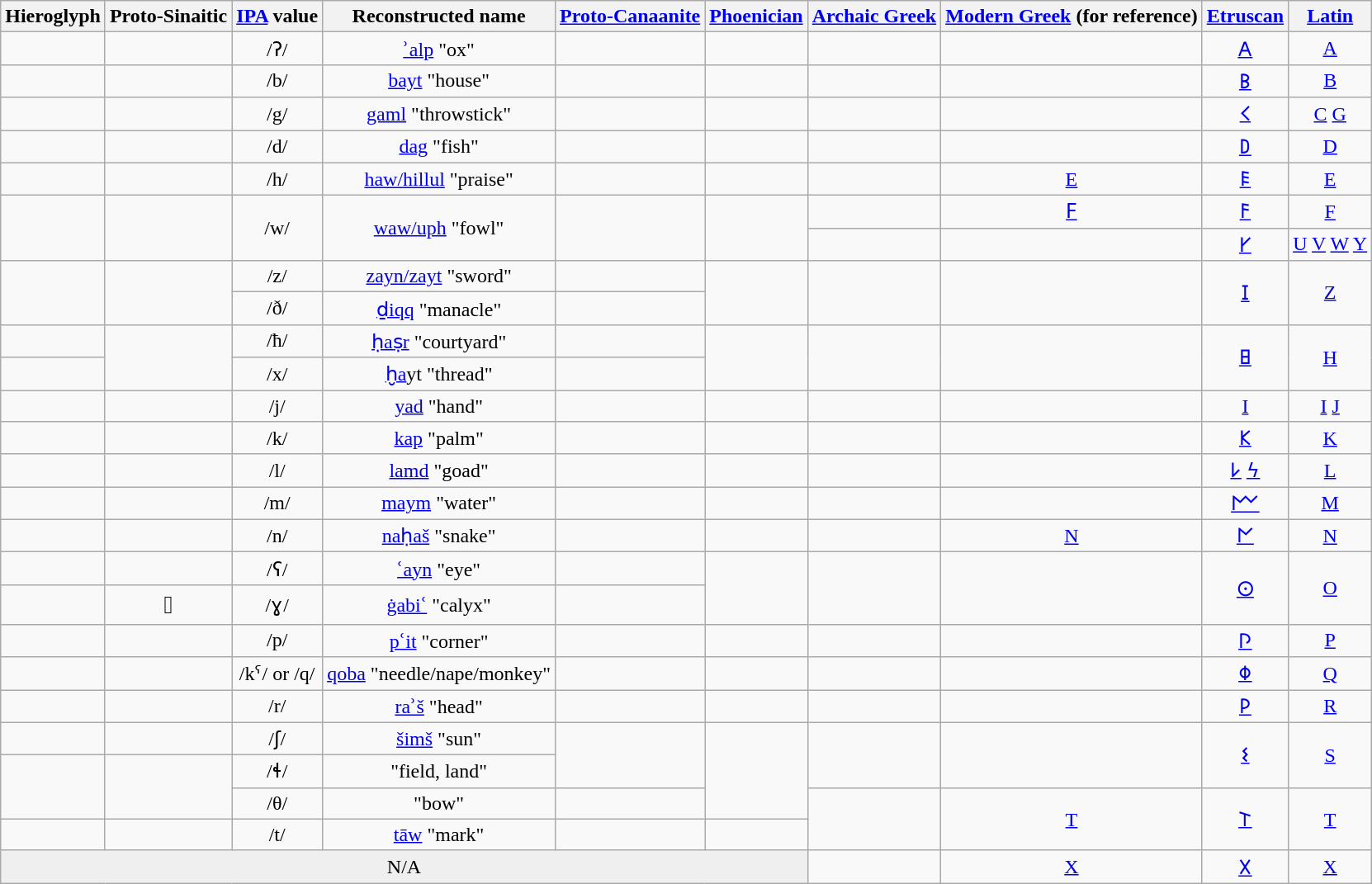<table class=wikitable style="text-align: center;">
<tr>
<th>Hieroglyph</th>
<th>Proto-Sinaitic</th>
<th><a href='#'>IPA</a> value</th>
<th>Reconstructed name</th>
<th><a href='#'>Proto-Canaanite</a></th>
<th><a href='#'>Phoenician</a></th>
<th><a href='#'>Archaic Greek</a></th>
<th><a href='#'>Modern Greek</a> (for reference)</th>
<th><a href='#'>Etruscan</a></th>
<th><a href='#'>Latin</a></th>
</tr>
<tr>
<td align="center"></td>
<td align="center"></td>
<td>/ʔ/</td>
<td><a href='#'>ʾalp</a> "ox"</td>
<td align="center"></td>
<td align="center"></td>
<td></td>
<td></td>
<td><a href='#'>𐌀</a></td>
<td><a href='#'>A</a></td>
</tr>
<tr>
<td align="center"></td>
<td align="center"></td>
<td>/b/</td>
<td><a href='#'>bayt</a> "house"</td>
<td align="center"></td>
<td align="center"></td>
<td align="center"></td>
<td align="center"></td>
<td align="center"><a href='#'>𐌁</a></td>
<td align="center"><a href='#'>B</a></td>
</tr>
<tr>
<td align="center"></td>
<td align="center"></td>
<td>/g/</td>
<td><a href='#'>gaml</a> "throwstick"</td>
<td align="center"></td>
<td align="center"></td>
<td></td>
<td align="center"></td>
<td align="center"><a href='#'>𐌂</a></td>
<td align="center"><a href='#'>C</a> <a href='#'>G</a></td>
</tr>
<tr>
<td align="center"></td>
<td align="center"></td>
<td>/d/</td>
<td><a href='#'>dag</a> "fish"</td>
<td align="center"></td>
<td align="center"></td>
<td></td>
<td align="center"></td>
<td align="center"><a href='#'>𐌃</a></td>
<td align="center"><a href='#'>D</a></td>
</tr>
<tr>
<td align="center"></td>
<td align="center"></td>
<td>/h/</td>
<td><a href='#'>haw/hillul</a> "praise"</td>
<td align="center"></td>
<td align="center"></td>
<td></td>
<td align="center"><a href='#'>Ε</a></td>
<td align="center"><a href='#'>𐌄</a></td>
<td align="center"><a href='#'>E</a></td>
</tr>
<tr>
<td rowspan="2" align="center"></td>
<td rowspan="2" align="center"></td>
<td rowspan="2">/w/</td>
<td rowspan="2"><a href='#'>waw/uph</a> "fowl"</td>
<td rowspan="2" align="center"></td>
<td rowspan="2" align="center"></td>
<td></td>
<td align="center"><a href='#'>Ϝ</a></td>
<td align="center"><a href='#'>𐌅</a></td>
<td align="center"><a href='#'>F</a></td>
</tr>
<tr>
<td></td>
<td></td>
<td><a href='#'>𐌖</a></td>
<td><a href='#'>U</a> <a href='#'>V</a> <a href='#'>W</a> <a href='#'>Y</a></td>
</tr>
<tr>
<td rowspan="2" align="center"></td>
<td rowspan="2" align="center"></td>
<td>/z/</td>
<td><a href='#'>zayn/zayt</a> "sword"</td>
<td align="center"></td>
<td rowspan="2" align="center"></td>
<td rowspan="2"></td>
<td rowspan="2" align="center"></td>
<td rowspan="2" align="center"><a href='#'>𐌆</a></td>
<td rowspan="2" align="center"><a href='#'>Z</a></td>
</tr>
<tr>
<td>/ð/</td>
<td><a href='#'>ḏiqq</a> "manacle"</td>
<td></td>
</tr>
<tr>
<td align="center">  </td>
<td rowspan="2" align="center"></td>
<td>/ħ/</td>
<td><a href='#'>ḥaṣr</a> "courtyard"</td>
<td align="center"></td>
<td rowspan="2" align="center"></td>
<td rowspan="2">  </td>
<td rowspan="2" align="center"></td>
<td rowspan="2" align="center"><a href='#'>𐌇</a></td>
<td rowspan="2" align="center"><a href='#'>H</a></td>
</tr>
<tr>
<td align="center"></td>
<td>/x/</td>
<td><a href='#'>ḫa</a>yt "thread"</td>
<td align="center"></td>
</tr>
<tr>
<td align="center"></td>
<td align="center"> </td>
<td>/j/</td>
<td><a href='#'>yad</a> "hand"</td>
<td align="center"></td>
<td align="center"></td>
<td></td>
<td align="center"></td>
<td align="center"><a href='#'>I</a></td>
<td align="center"><a href='#'>I</a> <a href='#'>J</a></td>
</tr>
<tr>
<td align="center"></td>
<td align="center"></td>
<td>/k/</td>
<td><a href='#'>kap</a> "palm"</td>
<td align="center"></td>
<td align="center"></td>
<td></td>
<td align="center"></td>
<td align="center"><a href='#'>𐌊</a></td>
<td align="center"><a href='#'>K</a></td>
</tr>
<tr>
<td align="center"></td>
<td align="center"></td>
<td>/l/</td>
<td><a href='#'>lamd</a> "goad"</td>
<td align="center"></td>
<td align="center"></td>
<td> </td>
<td align="center"></td>
<td align="center"><a href='#'>𐌋</a> <a href='#'>ϟ</a></td>
<td align="center"><a href='#'>L</a></td>
</tr>
<tr>
<td align="center"></td>
<td align="center"></td>
<td>/m/</td>
<td><a href='#'>maym</a> "water"</td>
<td align="center"></td>
<td align="center"></td>
<td></td>
<td align="center"></td>
<td align="center"><a href='#'>𐌌</a></td>
<td align="center"><a href='#'>M</a></td>
</tr>
<tr>
<td align="center"></td>
<td align="center"></td>
<td>/n/</td>
<td><a href='#'>naḥaš</a> "snake"</td>
<td align="center"></td>
<td align="center"></td>
<td></td>
<td align="center"><a href='#'>Ν</a></td>
<td align="center"><a href='#'>𐌍</a></td>
<td align="center"><a href='#'>N</a></td>
</tr>
<tr>
<td align="center"></td>
<td align="center"></td>
<td>/ʕ/</td>
<td><a href='#'>ʿayn</a> "eye"</td>
<td align="center"></td>
<td rowspan="2" align="center"></td>
<td rowspan="2"></td>
<td rowspan="2" align="center"></td>
<td rowspan="2" align="center"><a href='#'>𐌏</a></td>
<td rowspan="2" align="center"><a href='#'>O</a></td>
</tr>
<tr>
<td align="center"></td>
<td style="font-size: 20px" align="center">𓎛 </td>
<td>/ɣ/</td>
<td><a href='#'>ġabiʿ</a> "calyx"</td>
<td align="center"></td>
</tr>
<tr>
<td align="center"></td>
<td align="center"></td>
<td>/p/</td>
<td><a href='#'>pʿit</a> "corner"</td>
<td align="center"></td>
<td align="center"></td>
<td> </td>
<td align="center"></td>
<td align="center"><a href='#'>𐌐</a></td>
<td align="center"><a href='#'>P</a></td>
</tr>
<tr>
<td align="center"></td>
<td align="center"></td>
<td>/kˤ/ or /q/</td>
<td><a href='#'>qoba</a> "needle/nape/monkey"</td>
<td align="center"></td>
<td align="center"></td>
<td>   </td>
<td align="center"></td>
<td align="center"><a href='#'>𐌘</a></td>
<td align="center"><a href='#'>Q</a></td>
</tr>
<tr>
<td align="center"></td>
<td align="center"></td>
<td>/r/</td>
<td><a href='#'>raʾš</a> "head"</td>
<td align="center"></td>
<td align="center"></td>
<td> </td>
<td align="center"></td>
<td align="center"><a href='#'>𐌓</a></td>
<td align="center"><a href='#'>R</a></td>
</tr>
<tr>
<td align="center"></td>
<td></td>
<td>/ʃ/</td>
<td><a href='#'>šimš</a> "sun"</td>
<td rowspan="2" align="center"></td>
<td rowspan="3"></td>
<td rowspan="2"></td>
<td rowspan="2"></td>
<td rowspan="2"><a href='#'>𐌔</a></td>
<td align="center" rowspan="2"><a href='#'>S</a></td>
</tr>
<tr>
<td rowspan="2" align="center"></td>
<td rowspan="2" align="center"></td>
<td>/ɬ/</td>
<td> "field, land"</td>
</tr>
<tr>
<td>/θ/</td>
<td> "bow"</td>
<td></td>
<td rowspan="2"></td>
<td rowspan="2"><a href='#'>Τ</a></td>
<td rowspan="2"><a href='#'>𐌕</a></td>
<td align="center" rowspan="2"><a href='#'>T</a></td>
</tr>
<tr>
<td align="center"></td>
<td align="center"></td>
<td>/t/</td>
<td><a href='#'>tāw</a> "mark"</td>
<td align="center"></td>
<td align="center"></td>
</tr>
<tr>
<td colspan="6" style="background:#efefef;">N/A</td>
<td></td>
<td align="center"><a href='#'>Χ</a></td>
<td align="center"><a href='#'>𐌗</a></td>
<td align="center"><a href='#'>X</a></td>
</tr>
</table>
